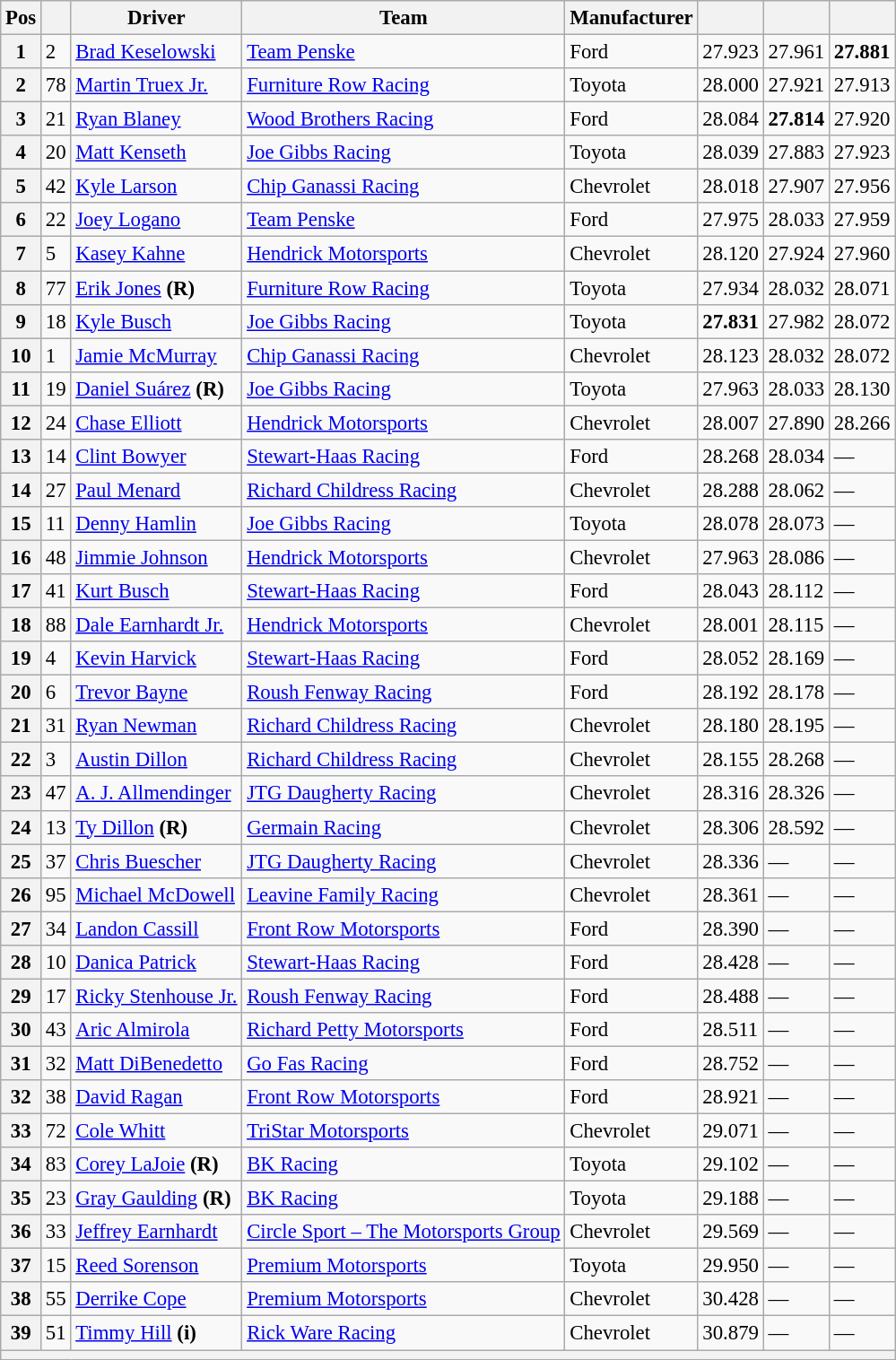<table class="wikitable" style="font-size:95%">
<tr>
<th>Pos</th>
<th></th>
<th>Driver</th>
<th>Team</th>
<th>Manufacturer</th>
<th></th>
<th></th>
<th></th>
</tr>
<tr>
<th>1</th>
<td>2</td>
<td><a href='#'>Brad Keselowski</a></td>
<td><a href='#'>Team Penske</a></td>
<td>Ford</td>
<td>27.923</td>
<td>27.961</td>
<td><strong>27.881</strong></td>
</tr>
<tr>
<th>2</th>
<td>78</td>
<td><a href='#'>Martin Truex Jr.</a></td>
<td><a href='#'>Furniture Row Racing</a></td>
<td>Toyota</td>
<td>28.000</td>
<td>27.921</td>
<td>27.913</td>
</tr>
<tr>
<th>3</th>
<td>21</td>
<td><a href='#'>Ryan Blaney</a></td>
<td><a href='#'>Wood Brothers Racing</a></td>
<td>Ford</td>
<td>28.084</td>
<td><strong>27.814</strong></td>
<td>27.920</td>
</tr>
<tr>
<th>4</th>
<td>20</td>
<td><a href='#'>Matt Kenseth</a></td>
<td><a href='#'>Joe Gibbs Racing</a></td>
<td>Toyota</td>
<td>28.039</td>
<td>27.883</td>
<td>27.923</td>
</tr>
<tr>
<th>5</th>
<td>42</td>
<td><a href='#'>Kyle Larson</a></td>
<td><a href='#'>Chip Ganassi Racing</a></td>
<td>Chevrolet</td>
<td>28.018</td>
<td>27.907</td>
<td>27.956</td>
</tr>
<tr>
<th>6</th>
<td>22</td>
<td><a href='#'>Joey Logano</a></td>
<td><a href='#'>Team Penske</a></td>
<td>Ford</td>
<td>27.975</td>
<td>28.033</td>
<td>27.959</td>
</tr>
<tr>
<th>7</th>
<td>5</td>
<td><a href='#'>Kasey Kahne</a></td>
<td><a href='#'>Hendrick Motorsports</a></td>
<td>Chevrolet</td>
<td>28.120</td>
<td>27.924</td>
<td>27.960</td>
</tr>
<tr>
<th>8</th>
<td>77</td>
<td><a href='#'>Erik Jones</a> <strong>(R)</strong></td>
<td><a href='#'>Furniture Row Racing</a></td>
<td>Toyota</td>
<td>27.934</td>
<td>28.032</td>
<td>28.071</td>
</tr>
<tr>
<th>9</th>
<td>18</td>
<td><a href='#'>Kyle Busch</a></td>
<td><a href='#'>Joe Gibbs Racing</a></td>
<td>Toyota</td>
<td><strong>27.831</strong></td>
<td>27.982</td>
<td>28.072</td>
</tr>
<tr>
<th>10</th>
<td>1</td>
<td><a href='#'>Jamie McMurray</a></td>
<td><a href='#'>Chip Ganassi Racing</a></td>
<td>Chevrolet</td>
<td>28.123</td>
<td>28.032</td>
<td>28.072</td>
</tr>
<tr>
<th>11</th>
<td>19</td>
<td><a href='#'>Daniel Suárez</a> <strong>(R)</strong></td>
<td><a href='#'>Joe Gibbs Racing</a></td>
<td>Toyota</td>
<td>27.963</td>
<td>28.033</td>
<td>28.130</td>
</tr>
<tr>
<th>12</th>
<td>24</td>
<td><a href='#'>Chase Elliott</a></td>
<td><a href='#'>Hendrick Motorsports</a></td>
<td>Chevrolet</td>
<td>28.007</td>
<td>27.890</td>
<td>28.266</td>
</tr>
<tr>
<th>13</th>
<td>14</td>
<td><a href='#'>Clint Bowyer</a></td>
<td><a href='#'>Stewart-Haas Racing</a></td>
<td>Ford</td>
<td>28.268</td>
<td>28.034</td>
<td>—</td>
</tr>
<tr>
<th>14</th>
<td>27</td>
<td><a href='#'>Paul Menard</a></td>
<td><a href='#'>Richard Childress Racing</a></td>
<td>Chevrolet</td>
<td>28.288</td>
<td>28.062</td>
<td>—</td>
</tr>
<tr>
<th>15</th>
<td>11</td>
<td><a href='#'>Denny Hamlin</a></td>
<td><a href='#'>Joe Gibbs Racing</a></td>
<td>Toyota</td>
<td>28.078</td>
<td>28.073</td>
<td>—</td>
</tr>
<tr>
<th>16</th>
<td>48</td>
<td><a href='#'>Jimmie Johnson</a></td>
<td><a href='#'>Hendrick Motorsports</a></td>
<td>Chevrolet</td>
<td>27.963</td>
<td>28.086</td>
<td>—</td>
</tr>
<tr>
<th>17</th>
<td>41</td>
<td><a href='#'>Kurt Busch</a></td>
<td><a href='#'>Stewart-Haas Racing</a></td>
<td>Ford</td>
<td>28.043</td>
<td>28.112</td>
<td>—</td>
</tr>
<tr>
<th>18</th>
<td>88</td>
<td><a href='#'>Dale Earnhardt Jr.</a></td>
<td><a href='#'>Hendrick Motorsports</a></td>
<td>Chevrolet</td>
<td>28.001</td>
<td>28.115</td>
<td>—</td>
</tr>
<tr>
<th>19</th>
<td>4</td>
<td><a href='#'>Kevin Harvick</a></td>
<td><a href='#'>Stewart-Haas Racing</a></td>
<td>Ford</td>
<td>28.052</td>
<td>28.169</td>
<td>—</td>
</tr>
<tr>
<th>20</th>
<td>6</td>
<td><a href='#'>Trevor Bayne</a></td>
<td><a href='#'>Roush Fenway Racing</a></td>
<td>Ford</td>
<td>28.192</td>
<td>28.178</td>
<td>—</td>
</tr>
<tr>
<th>21</th>
<td>31</td>
<td><a href='#'>Ryan Newman</a></td>
<td><a href='#'>Richard Childress Racing</a></td>
<td>Chevrolet</td>
<td>28.180</td>
<td>28.195</td>
<td>—</td>
</tr>
<tr>
<th>22</th>
<td>3</td>
<td><a href='#'>Austin Dillon</a></td>
<td><a href='#'>Richard Childress Racing</a></td>
<td>Chevrolet</td>
<td>28.155</td>
<td>28.268</td>
<td>—</td>
</tr>
<tr>
<th>23</th>
<td>47</td>
<td><a href='#'>A. J. Allmendinger</a></td>
<td><a href='#'>JTG Daugherty Racing</a></td>
<td>Chevrolet</td>
<td>28.316</td>
<td>28.326</td>
<td>—</td>
</tr>
<tr>
<th>24</th>
<td>13</td>
<td><a href='#'>Ty Dillon</a> <strong>(R)</strong></td>
<td><a href='#'>Germain Racing</a></td>
<td>Chevrolet</td>
<td>28.306</td>
<td>28.592</td>
<td>—</td>
</tr>
<tr>
<th>25</th>
<td>37</td>
<td><a href='#'>Chris Buescher</a></td>
<td><a href='#'>JTG Daugherty Racing</a></td>
<td>Chevrolet</td>
<td>28.336</td>
<td>—</td>
<td>—</td>
</tr>
<tr>
<th>26</th>
<td>95</td>
<td><a href='#'>Michael McDowell</a></td>
<td><a href='#'>Leavine Family Racing</a></td>
<td>Chevrolet</td>
<td>28.361</td>
<td>—</td>
<td>—</td>
</tr>
<tr>
<th>27</th>
<td>34</td>
<td><a href='#'>Landon Cassill</a></td>
<td><a href='#'>Front Row Motorsports</a></td>
<td>Ford</td>
<td>28.390</td>
<td>—</td>
<td>—</td>
</tr>
<tr>
<th>28</th>
<td>10</td>
<td><a href='#'>Danica Patrick</a></td>
<td><a href='#'>Stewart-Haas Racing</a></td>
<td>Ford</td>
<td>28.428</td>
<td>—</td>
<td>—</td>
</tr>
<tr>
<th>29</th>
<td>17</td>
<td><a href='#'>Ricky Stenhouse Jr.</a></td>
<td><a href='#'>Roush Fenway Racing</a></td>
<td>Ford</td>
<td>28.488</td>
<td>—</td>
<td>—</td>
</tr>
<tr>
<th>30</th>
<td>43</td>
<td><a href='#'>Aric Almirola</a></td>
<td><a href='#'>Richard Petty Motorsports</a></td>
<td>Ford</td>
<td>28.511</td>
<td>—</td>
<td>—</td>
</tr>
<tr>
<th>31</th>
<td>32</td>
<td><a href='#'>Matt DiBenedetto</a></td>
<td><a href='#'>Go Fas Racing</a></td>
<td>Ford</td>
<td>28.752</td>
<td>—</td>
<td>—</td>
</tr>
<tr>
<th>32</th>
<td>38</td>
<td><a href='#'>David Ragan</a></td>
<td><a href='#'>Front Row Motorsports</a></td>
<td>Ford</td>
<td>28.921</td>
<td>—</td>
<td>—</td>
</tr>
<tr>
<th>33</th>
<td>72</td>
<td><a href='#'>Cole Whitt</a></td>
<td><a href='#'>TriStar Motorsports</a></td>
<td>Chevrolet</td>
<td>29.071</td>
<td>—</td>
<td>—</td>
</tr>
<tr>
<th>34</th>
<td>83</td>
<td><a href='#'>Corey LaJoie</a> <strong>(R)</strong></td>
<td><a href='#'>BK Racing</a></td>
<td>Toyota</td>
<td>29.102</td>
<td>—</td>
<td>—</td>
</tr>
<tr>
<th>35</th>
<td>23</td>
<td><a href='#'>Gray Gaulding</a> <strong>(R)</strong></td>
<td><a href='#'>BK Racing</a></td>
<td>Toyota</td>
<td>29.188</td>
<td>—</td>
<td>—</td>
</tr>
<tr>
<th>36</th>
<td>33</td>
<td><a href='#'>Jeffrey Earnhardt</a></td>
<td><a href='#'>Circle Sport – The Motorsports Group</a></td>
<td>Chevrolet</td>
<td>29.569</td>
<td>—</td>
<td>—</td>
</tr>
<tr>
<th>37</th>
<td>15</td>
<td><a href='#'>Reed Sorenson</a></td>
<td><a href='#'>Premium Motorsports</a></td>
<td>Toyota</td>
<td>29.950</td>
<td>—</td>
<td>—</td>
</tr>
<tr>
<th>38</th>
<td>55</td>
<td><a href='#'>Derrike Cope</a></td>
<td><a href='#'>Premium Motorsports</a></td>
<td>Chevrolet</td>
<td>30.428</td>
<td>—</td>
<td>—</td>
</tr>
<tr>
<th>39</th>
<td>51</td>
<td><a href='#'>Timmy Hill</a> <strong>(i)</strong></td>
<td><a href='#'>Rick Ware Racing</a></td>
<td>Chevrolet</td>
<td>30.879</td>
<td>—</td>
<td>—</td>
</tr>
<tr>
<th colspan="8"></th>
</tr>
</table>
